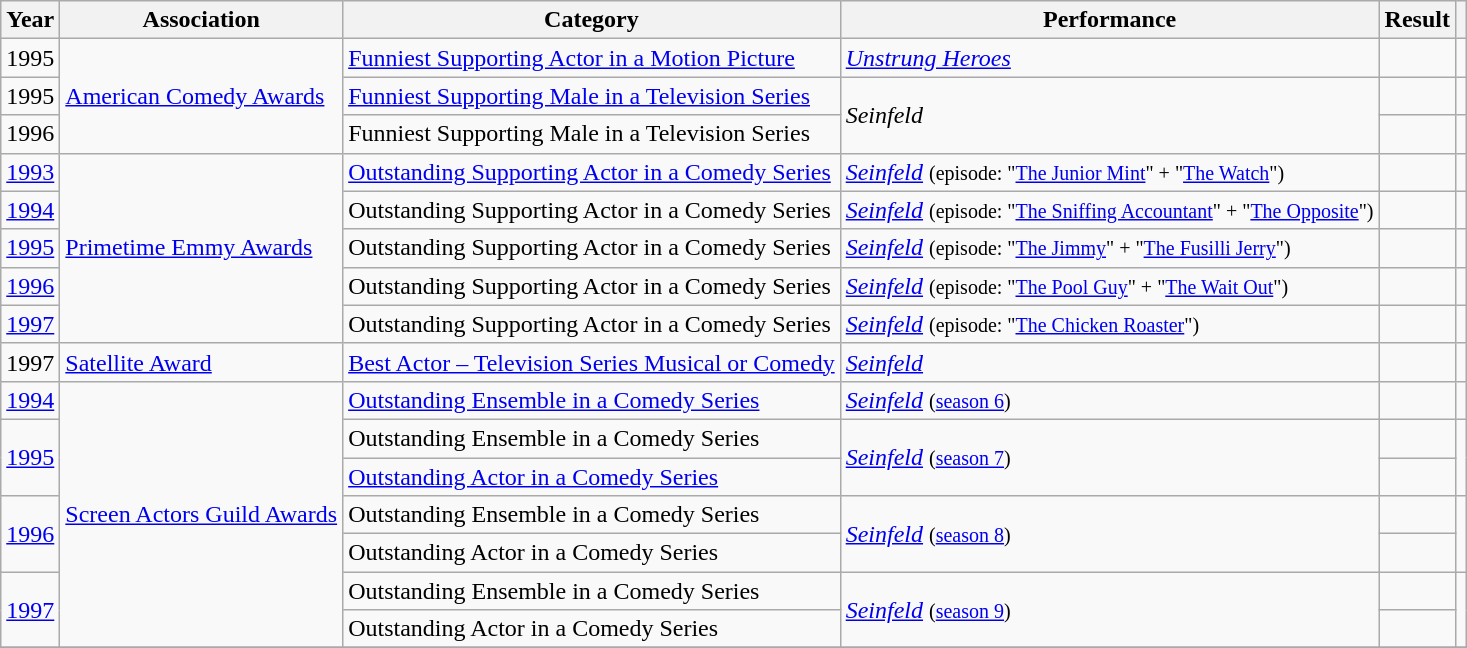<table class="wikitable">
<tr>
<th>Year</th>
<th>Association</th>
<th>Category</th>
<th>Performance</th>
<th>Result</th>
<th class=unsortable></th>
</tr>
<tr>
<td>1995</td>
<td rowspan=3><a href='#'>American Comedy Awards</a></td>
<td><a href='#'>Funniest Supporting Actor in a Motion Picture</a></td>
<td><em><a href='#'>Unstrung Heroes</a></em></td>
<td></td>
<td></td>
</tr>
<tr>
<td>1995</td>
<td><a href='#'>Funniest Supporting Male in a Television Series</a></td>
<td rowspan=2><em>Seinfeld</em></td>
<td></td>
<td></td>
</tr>
<tr>
<td>1996</td>
<td>Funniest Supporting Male in a Television Series</td>
<td></td>
<td></td>
</tr>
<tr>
<td><a href='#'>1993</a></td>
<td rowspan=5><a href='#'>Primetime Emmy Awards</a></td>
<td><a href='#'>Outstanding Supporting Actor in a Comedy Series</a></td>
<td><em><a href='#'>Seinfeld</a></em> <small> (episode: "<a href='#'>The Junior Mint</a>" + "<a href='#'>The Watch</a>") </small></td>
<td></td>
<td></td>
</tr>
<tr>
<td><a href='#'>1994</a></td>
<td>Outstanding Supporting Actor in a Comedy Series</td>
<td><em><a href='#'>Seinfeld</a></em> <small> (episode: "<a href='#'>The Sniffing Accountant</a>" + "<a href='#'>The Opposite</a>") </small></td>
<td></td>
<td></td>
</tr>
<tr>
<td><a href='#'>1995</a></td>
<td>Outstanding Supporting Actor in a Comedy Series</td>
<td><em><a href='#'>Seinfeld</a></em> <small> (episode: "<a href='#'>The Jimmy</a>" + "<a href='#'>The Fusilli Jerry</a>") </small></td>
<td></td>
<td></td>
</tr>
<tr>
<td><a href='#'>1996</a></td>
<td>Outstanding Supporting Actor in a Comedy Series</td>
<td><em><a href='#'>Seinfeld</a></em> <small> (episode: "<a href='#'>The Pool Guy</a>" + "<a href='#'>The Wait Out</a>") </small></td>
<td></td>
<td></td>
</tr>
<tr>
<td><a href='#'>1997</a></td>
<td>Outstanding Supporting Actor in a Comedy Series</td>
<td><em><a href='#'>Seinfeld</a></em> <small> (episode: "<a href='#'>The Chicken Roaster</a>") </small></td>
<td></td>
<td></td>
</tr>
<tr>
<td>1997</td>
<td><a href='#'>Satellite Award</a></td>
<td><a href='#'>Best Actor – Television Series Musical or Comedy</a></td>
<td><em><a href='#'>Seinfeld</a></em></td>
<td></td>
<td></td>
</tr>
<tr>
<td><a href='#'>1994</a></td>
<td rowspan=7><a href='#'>Screen Actors Guild Awards</a></td>
<td><a href='#'>Outstanding Ensemble in a Comedy Series</a></td>
<td><em><a href='#'>Seinfeld</a></em> <small> (<a href='#'>season 6</a>) </small></td>
<td></td>
<td></td>
</tr>
<tr>
<td rowspan=2><a href='#'>1995</a></td>
<td>Outstanding Ensemble in a Comedy Series</td>
<td rowspan=2><em><a href='#'>Seinfeld</a></em> <small> (<a href='#'>season 7</a>) </small></td>
<td></td>
<td rowspan=2></td>
</tr>
<tr>
<td><a href='#'>Outstanding Actor in a Comedy Series</a></td>
<td></td>
</tr>
<tr>
<td rowspan=2><a href='#'>1996</a></td>
<td>Outstanding Ensemble in a Comedy Series</td>
<td rowspan=2><em><a href='#'>Seinfeld</a></em> <small> (<a href='#'>season 8</a>) </small></td>
<td></td>
<td rowspan=2></td>
</tr>
<tr>
<td>Outstanding Actor in a Comedy Series</td>
<td></td>
</tr>
<tr>
<td rowspan=2><a href='#'>1997</a></td>
<td>Outstanding Ensemble in a Comedy Series</td>
<td rowspan=2><em><a href='#'>Seinfeld</a></em> <small> (<a href='#'>season 9</a>) </small></td>
<td></td>
<td rowspan=2></td>
</tr>
<tr>
<td>Outstanding Actor in a Comedy Series</td>
<td></td>
</tr>
<tr>
</tr>
</table>
